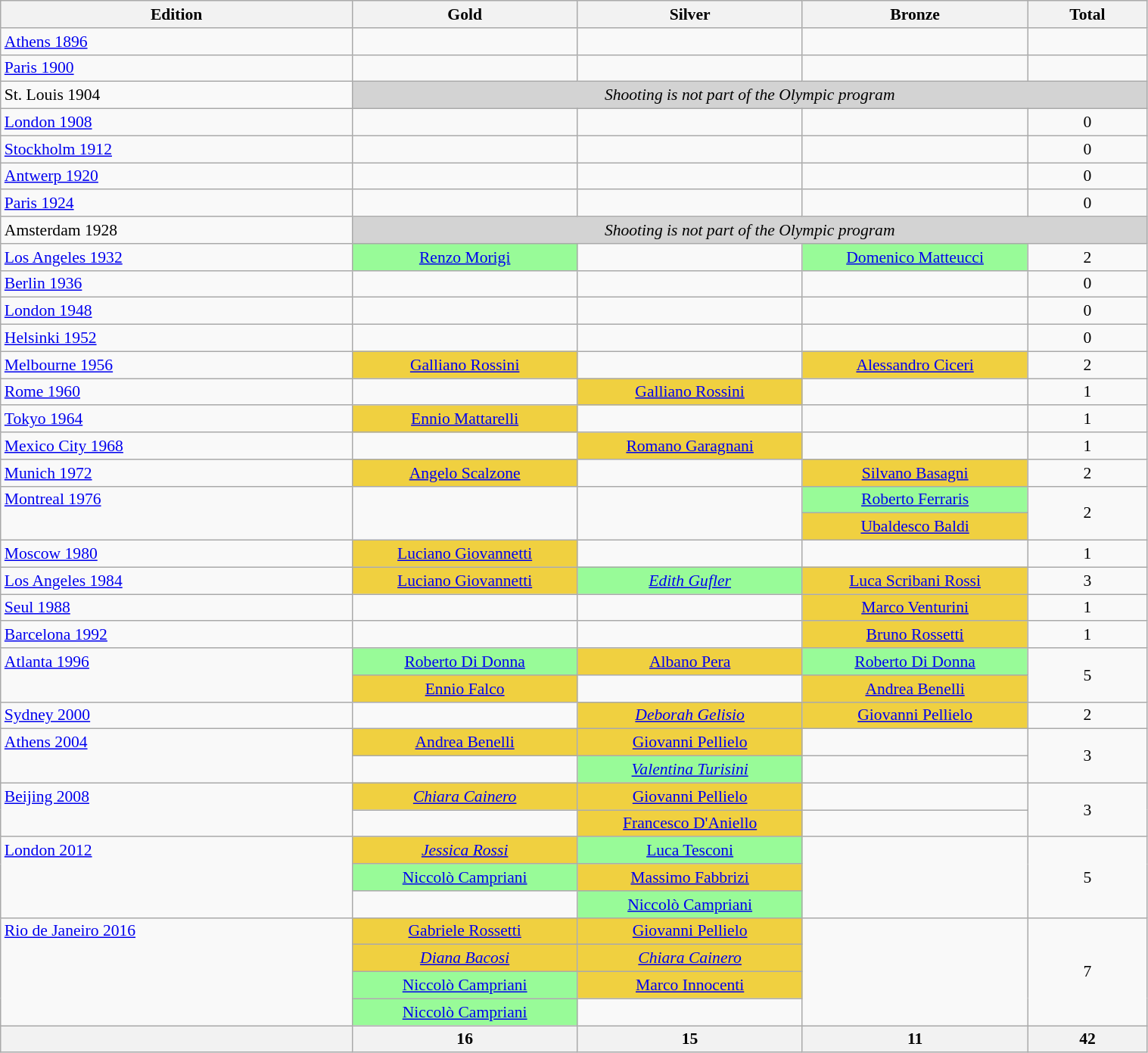<table class="wikitable" width=80% style="font-size:90%; text-align:center;">
<tr>
<th width=160>Edition</th>
<th width=100> Gold</th>
<th width=100> Silver</th>
<th width=100> Bronze</th>
<th width=50>Total</th>
</tr>
<tr>
<td align=left> <a href='#'>Athens 1896</a></td>
<td></td>
<td></td>
<td></td>
<td></td>
</tr>
<tr>
<td align=left> <a href='#'>Paris 1900</a></td>
<td></td>
<td></td>
<td></td>
<td></td>
</tr>
<tr>
<td align=left> St. Louis 1904</td>
<td colspan=4 bgcolor=lightgrey><em>Shooting is not part of the Olympic program</em></td>
</tr>
<tr>
<td align=left> <a href='#'>London 1908</a></td>
<td></td>
<td></td>
<td></td>
<td>0</td>
</tr>
<tr>
<td align=left> <a href='#'>Stockholm 1912</a></td>
<td></td>
<td></td>
<td></td>
<td>0</td>
</tr>
<tr>
<td align=left> <a href='#'>Antwerp 1920</a></td>
<td></td>
<td></td>
<td></td>
<td>0</td>
</tr>
<tr>
<td align=left> <a href='#'>Paris 1924</a></td>
<td></td>
<td></td>
<td></td>
<td>0</td>
</tr>
<tr>
<td align=left> Amsterdam 1928</td>
<td colspan=4 bgcolor=lightgrey><em>Shooting is not part of the Olympic program</em></td>
</tr>
<tr>
<td align=left> <a href='#'>Los Angeles 1932</a></td>
<td bgcolor=palegreen><a href='#'>Renzo Morigi</a></td>
<td></td>
<td bgcolor=palegreen><a href='#'>Domenico Matteucci</a></td>
<td>2</td>
</tr>
<tr>
<td align=left> <a href='#'>Berlin 1936</a></td>
<td></td>
<td></td>
<td></td>
<td>0</td>
</tr>
<tr>
<td align=left> <a href='#'>London 1948</a></td>
<td></td>
<td></td>
<td></td>
<td>0</td>
</tr>
<tr>
<td align=left> <a href='#'>Helsinki 1952</a></td>
<td></td>
<td></td>
<td></td>
<td>0</td>
</tr>
<tr>
<td align=left> <a href='#'>Melbourne 1956</a></td>
<td bgcolor=F0D040><a href='#'>Galliano Rossini</a></td>
<td></td>
<td bgcolor=F0D040><a href='#'>Alessandro Ciceri</a></td>
<td>2</td>
</tr>
<tr>
<td align=left> <a href='#'>Rome 1960</a></td>
<td></td>
<td bgcolor=F0D040><a href='#'>Galliano Rossini</a></td>
<td></td>
<td>1</td>
</tr>
<tr>
<td align=left> <a href='#'>Tokyo 1964</a></td>
<td bgcolor=F0D040><a href='#'>Ennio Mattarelli</a></td>
<td></td>
<td></td>
<td>1</td>
</tr>
<tr>
<td align=left> <a href='#'>Mexico City 1968</a></td>
<td></td>
<td bgcolor=F0D040><a href='#'>Romano Garagnani</a></td>
<td></td>
<td>1</td>
</tr>
<tr>
<td align=left> <a href='#'>Munich 1972</a></td>
<td bgcolor=F0D040><a href='#'>Angelo Scalzone</a></td>
<td></td>
<td bgcolor=F0D040><a href='#'>Silvano Basagni</a></td>
<td>2</td>
</tr>
<tr>
<td valign=top align=left rowspan=2> <a href='#'>Montreal 1976</a></td>
<td rowspan=2></td>
<td rowspan=2></td>
<td bgcolor=palegreen><a href='#'>Roberto Ferraris</a></td>
<td align="center"  rowspan=2>2</td>
</tr>
<tr>
<td bgcolor=F0D040><a href='#'>Ubaldesco Baldi</a></td>
</tr>
<tr>
<td align=left> <a href='#'>Moscow 1980</a></td>
<td bgcolor=F0D040><a href='#'>Luciano Giovannetti</a></td>
<td></td>
<td></td>
<td>1</td>
</tr>
<tr>
<td align=left> <a href='#'>Los Angeles 1984</a></td>
<td bgcolor=F0D040><a href='#'>Luciano Giovannetti</a></td>
<td bgcolor=palegreen><em><a href='#'>Edith Gufler</a></em></td>
<td bgcolor=F0D040><a href='#'>Luca Scribani Rossi</a></td>
<td>3</td>
</tr>
<tr>
<td align=left> <a href='#'>Seul 1988</a></td>
<td></td>
<td></td>
<td bgcolor=F0D040><a href='#'>Marco Venturini</a></td>
<td>1</td>
</tr>
<tr>
<td align=left> <a href='#'>Barcelona 1992</a></td>
<td></td>
<td></td>
<td bgcolor=F0D040><a href='#'>Bruno Rossetti</a></td>
<td>1</td>
</tr>
<tr>
<td valign=top align=left rowspan=2> <a href='#'>Atlanta 1996</a></td>
<td bgcolor=palegreen><a href='#'>Roberto Di Donna</a></td>
<td bgcolor=F0D040><a href='#'>Albano Pera</a></td>
<td bgcolor=palegreen><a href='#'>Roberto Di Donna</a></td>
<td align="center" rowspan=2>5</td>
</tr>
<tr>
<td bgcolor=F0D040><a href='#'>Ennio Falco</a></td>
<td></td>
<td bgcolor=F0D040><a href='#'>Andrea Benelli</a></td>
</tr>
<tr>
<td align=left> <a href='#'>Sydney 2000</a></td>
<td></td>
<td bgcolor=F0D040><em><a href='#'>Deborah Gelisio</a></em></td>
<td bgcolor=F0D040><a href='#'>Giovanni Pellielo</a></td>
<td>2</td>
</tr>
<tr>
<td valign=top align=left rowspan=2> <a href='#'>Athens 2004</a></td>
<td bgcolor=F0D040><a href='#'>Andrea Benelli</a></td>
<td bgcolor=F0D040><a href='#'>Giovanni Pellielo</a></td>
<td></td>
<td rowspan=2>3</td>
</tr>
<tr>
<td></td>
<td bgcolor=palegreen><em><a href='#'>Valentina Turisini</a></em></td>
<td></td>
</tr>
<tr>
<td valign=top align=left rowspan=2> <a href='#'>Beijing 2008</a></td>
<td bgcolor=F0D040><em><a href='#'>Chiara Cainero</a></em></td>
<td bgcolor=F0D040><a href='#'>Giovanni Pellielo</a></td>
<td></td>
<td rowspan=2>3</td>
</tr>
<tr>
<td></td>
<td bgcolor=F0D040><a href='#'>Francesco D'Aniello</a></td>
<td></td>
</tr>
<tr>
<td valign=top align=left rowspan=3> <a href='#'>London 2012</a></td>
<td bgcolor=F0D040><em><a href='#'>Jessica Rossi</a></em></td>
<td bgcolor=palegreen><a href='#'>Luca Tesconi</a></td>
<td rowspan=3></td>
<td rowspan=3>5</td>
</tr>
<tr>
<td bgcolor=palegreen><a href='#'>Niccolò Campriani</a></td>
<td bgcolor=F0D040><a href='#'>Massimo Fabbrizi</a></td>
</tr>
<tr>
<td></td>
<td bgcolor=palegreen><a href='#'>Niccolò Campriani</a></td>
</tr>
<tr>
<td valign=top align=left rowspan=4> <a href='#'>Rio de Janeiro 2016</a></td>
<td bgcolor=F0D040><a href='#'>Gabriele Rossetti</a></td>
<td bgcolor=F0D040><a href='#'>Giovanni Pellielo</a></td>
<td rowspan=4></td>
<td rowspan=4>7</td>
</tr>
<tr>
<td bgcolor=F0D040><em><a href='#'>Diana Bacosi</a></em></td>
<td bgcolor=F0D040><em><a href='#'>Chiara Cainero</a></em></td>
</tr>
<tr>
<td bgcolor=palegreen><a href='#'>Niccolò Campriani</a></td>
<td bgcolor=F0D040><a href='#'>Marco Innocenti</a></td>
</tr>
<tr>
<td bgcolor=palegreen><a href='#'>Niccolò Campriani</a></td>
</tr>
<tr>
<th></th>
<th>16</th>
<th>15</th>
<th>11</th>
<th>42</th>
</tr>
</table>
